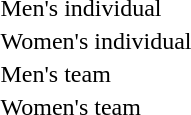<table>
<tr>
<td>Men's individual</td>
<td></td>
<td></td>
<td></td>
</tr>
<tr>
<td>Women's individual</td>
<td></td>
<td></td>
<td></td>
</tr>
<tr>
<td>Men's team</td>
<td></td>
<td></td>
<td></td>
</tr>
<tr>
<td>Women's team</td>
<td></td>
<td></td>
<td></td>
</tr>
<tr>
</tr>
</table>
